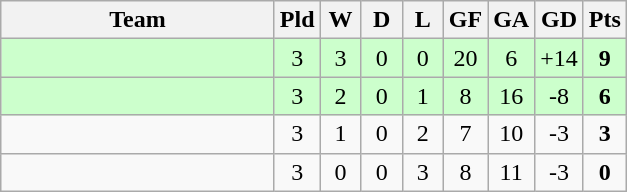<table class="wikitable" style="text-align: center;">
<tr>
<th width="175">Team</th>
<th width="20">Pld</th>
<th width="20">W</th>
<th width="20">D</th>
<th width="20">L</th>
<th width="20">GF</th>
<th width="20">GA</th>
<th width="20">GD</th>
<th width="20">Pts</th>
</tr>
<tr bgcolor="#ccffcc">
<td style="text-align:left;"><em></em></td>
<td>3</td>
<td>3</td>
<td>0</td>
<td>0</td>
<td>20</td>
<td>6</td>
<td>+14</td>
<td><strong>9</strong></td>
</tr>
<tr bgcolor="#ccffcc">
<td style="text-align:left;"></td>
<td>3</td>
<td>2</td>
<td>0</td>
<td>1</td>
<td>8</td>
<td>16</td>
<td>-8</td>
<td><strong>6</strong></td>
</tr>
<tr align=center>
<td style="text-align:left;"></td>
<td>3</td>
<td>1</td>
<td>0</td>
<td>2</td>
<td>7</td>
<td>10</td>
<td>-3</td>
<td><strong>3</strong></td>
</tr>
<tr align=center>
<td style="text-align:left;"></td>
<td>3</td>
<td>0</td>
<td>0</td>
<td>3</td>
<td>8</td>
<td>11</td>
<td>-3</td>
<td><strong>0</strong></td>
</tr>
</table>
